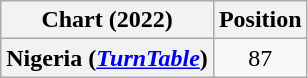<table class="wikitable sortable plainrowheaders" style="text-align:center">
<tr>
<th scope="col">Chart (2022)</th>
<th scope="col">Position</th>
</tr>
<tr>
<th scope="row">Nigeria (<em><a href='#'>TurnTable</a></em>)</th>
<td>87</td>
</tr>
</table>
